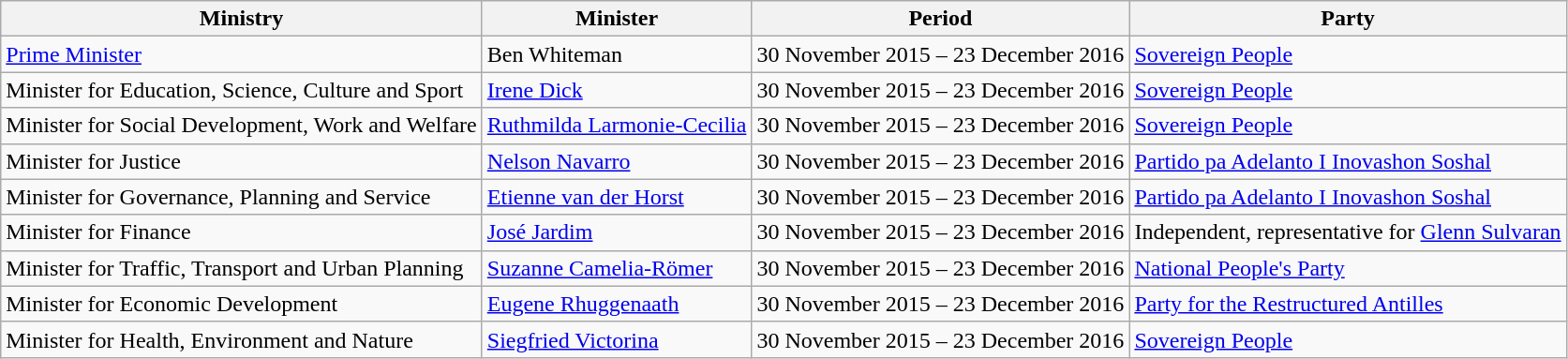<table class="wikitable">
<tr>
<th>Ministry</th>
<th>Minister</th>
<th>Period</th>
<th>Party</th>
</tr>
<tr>
<td><a href='#'>Prime Minister</a></td>
<td>Ben Whiteman</td>
<td>30 November 2015 – 23 December 2016</td>
<td><a href='#'>Sovereign People</a></td>
</tr>
<tr>
<td>Minister for Education, Science, Culture and Sport</td>
<td><a href='#'>Irene Dick</a></td>
<td>30 November 2015 – 23 December 2016</td>
<td><a href='#'>Sovereign People</a></td>
</tr>
<tr>
<td>Minister for Social Development, Work and Welfare</td>
<td><a href='#'>Ruthmilda Larmonie-Cecilia</a></td>
<td>30 November 2015 – 23 December 2016</td>
<td><a href='#'>Sovereign People</a></td>
</tr>
<tr>
<td>Minister for Justice</td>
<td><a href='#'>Nelson Navarro</a></td>
<td>30 November 2015 – 23 December 2016</td>
<td><a href='#'>Partido pa Adelanto I Inovashon Soshal</a></td>
</tr>
<tr>
<td>Minister for Governance, Planning and Service</td>
<td><a href='#'>Etienne van der Horst</a></td>
<td>30 November 2015 – 23 December 2016</td>
<td><a href='#'>Partido pa Adelanto I Inovashon Soshal</a></td>
</tr>
<tr>
<td>Minister for Finance</td>
<td><a href='#'>José Jardim</a></td>
<td>30 November 2015 – 23 December 2016</td>
<td>Independent, representative for <a href='#'>Glenn Sulvaran</a></td>
</tr>
<tr>
<td>Minister for Traffic, Transport and Urban Planning</td>
<td><a href='#'>Suzanne Camelia-Römer</a></td>
<td>30 November 2015 – 23 December 2016</td>
<td><a href='#'>National People's Party</a></td>
</tr>
<tr>
<td>Minister for Economic Development</td>
<td><a href='#'>Eugene Rhuggenaath</a></td>
<td>30 November 2015 – 23 December 2016</td>
<td><a href='#'>Party for the Restructured Antilles</a></td>
</tr>
<tr>
<td>Minister for Health, Environment and Nature</td>
<td><a href='#'>Siegfried Victorina</a></td>
<td>30 November 2015 – 23 December 2016</td>
<td><a href='#'>Sovereign People</a></td>
</tr>
</table>
